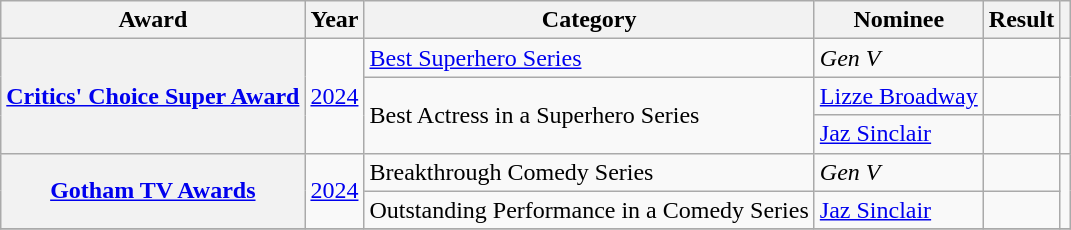<table class="wikitable plainrowheaders sortable plainrowheaders">
<tr>
<th scope="col">Award</th>
<th scope="col">Year</th>
<th scope="col">Category</th>
<th scope="col">Nominee</th>
<th scope="col">Result</th>
<th scope="col" class="unsortable"></th>
</tr>
<tr>
<th scope="row" rowspan="3"><a href='#'>Critics' Choice Super Award</a></th>
<td rowspan="3"><a href='#'>2024</a></td>
<td><a href='#'>Best Superhero Series</a></td>
<td><em>Gen V</em></td>
<td></td>
<td align="center" rowspan="3"></td>
</tr>
<tr>
<td rowspan="2">Best Actress in a Superhero Series</td>
<td><a href='#'>Lizze Broadway</a></td>
<td></td>
</tr>
<tr>
<td><a href='#'>Jaz Sinclair</a></td>
<td></td>
</tr>
<tr>
<th scope="row" rowspan="2"><a href='#'>Gotham TV Awards</a></th>
<td rowspan="2"><a href='#'>2024</a></td>
<td>Breakthrough Comedy Series</td>
<td><em>Gen V</em></td>
<td></td>
<td align="center" rowspan="2"></td>
</tr>
<tr>
<td>Outstanding Performance in a Comedy Series</td>
<td><a href='#'>Jaz Sinclair</a></td>
<td></td>
</tr>
<tr>
</tr>
</table>
